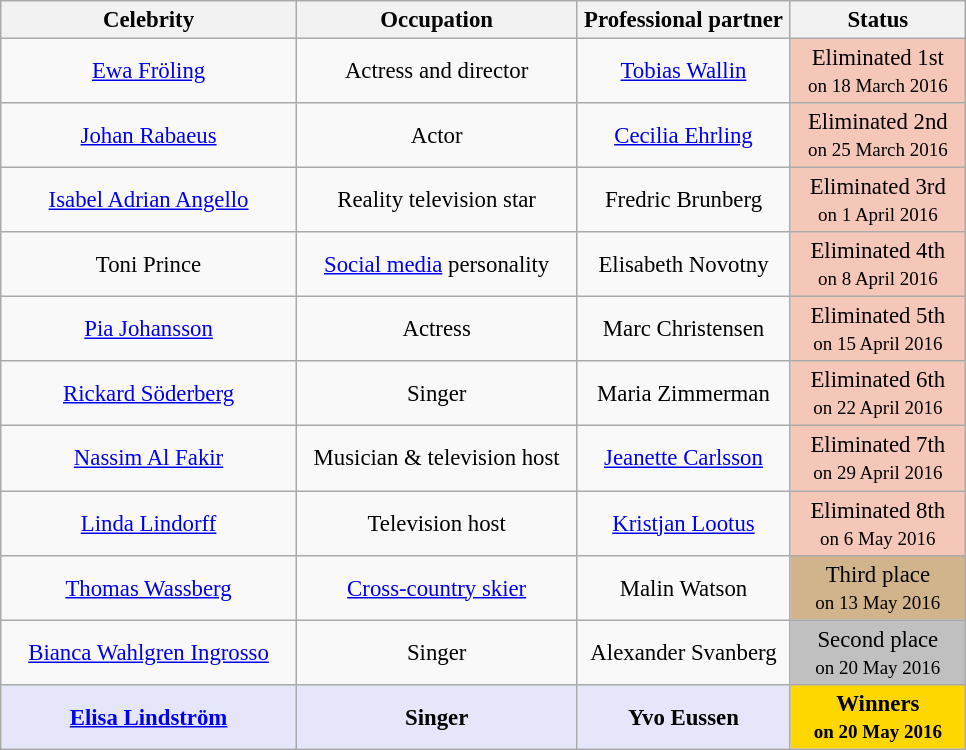<table class="wikitable" align=center border="2" cellpadding="3" cellspacing="0" style="text-align:center; font-size:95%">
<tr>
<th width="190">Celebrity</th>
<th width="180">Occupation</th>
<th width="135">Professional partner</th>
<th width="110">Status</th>
</tr>
<tr>
<td><a href='#'>Ewa Fröling</a></td>
<td>Actress and director</td>
<td><a href='#'>Tobias Wallin</a></td>
<td bgcolor="#F4C7B8">Eliminated 1st<br><small>on 18 March 2016</small></td>
</tr>
<tr>
<td><a href='#'>Johan Rabaeus</a></td>
<td>Actor</td>
<td><a href='#'>Cecilia Ehrling</a></td>
<td bgcolor="#F4C7B8">Eliminated 2nd<br><small>on 25 March 2016</small></td>
</tr>
<tr>
<td><a href='#'>Isabel Adrian Angello</a></td>
<td>Reality television star</td>
<td>Fredric Brunberg</td>
<td bgcolor="F4C7B8">Eliminated 3rd<br><small>on 1 April 2016</small></td>
</tr>
<tr>
<td>Toni Prince</td>
<td><a href='#'>Social media</a> personality</td>
<td>Elisabeth Novotny</td>
<td bgcolor="F4C7B8">Eliminated 4th<br><small>on 8 April 2016</small></td>
</tr>
<tr>
<td><a href='#'>Pia Johansson</a></td>
<td>Actress</td>
<td>Marc Christensen</td>
<td bgcolor="#F4C7B8">Eliminated 5th <br><small>on 15 April 2016</small></td>
</tr>
<tr>
<td><a href='#'>Rickard Söderberg</a></td>
<td>Singer</td>
<td>Maria Zimmerman</td>
<td bgcolor="#F4C7B8">Eliminated 6th<br><small>on 22 April 2016</small></td>
</tr>
<tr>
<td><a href='#'>Nassim Al Fakir</a></td>
<td>Musician & television host</td>
<td><a href='#'>Jeanette Carlsson</a></td>
<td bgcolor="#F4C7B8">Eliminated 7th<br><small>on 29 April 2016</small></td>
</tr>
<tr>
<td><a href='#'>Linda Lindorff</a></td>
<td>Television host</td>
<td><a href='#'>Kristjan Lootus</a></td>
<td bgcolor="#F4C7B8">Eliminated 8th<br><small>on 6 May 2016</small></td>
</tr>
<tr>
<td><a href='#'>Thomas Wassberg</a></td>
<td><a href='#'>Cross-country skier</a></td>
<td>Malin Watson</td>
<td bgcolor="tan">Third place<br><small>on 13 May 2016</small></td>
</tr>
<tr>
<td><a href='#'>Bianca Wahlgren Ingrosso</a></td>
<td>Singer</td>
<td>Alexander Svanberg</td>
<td bgcolor="silver">Second place<br><small>on 20 May 2016</small></td>
</tr>
<tr>
<td style="background:lavender;"><strong><a href='#'>Elisa Lindström</a></strong></td>
<td style="background:lavender;"><strong>Singer</strong></td>
<td style="background:lavender;"><strong>Yvo Eussen</strong></td>
<td bgcolor="gold"><strong>Winners</strong><br><small><strong>on 20 May 2016</strong></small></td>
</tr>
</table>
